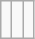<table class="wikitable">
<tr>
<td><br></td>
<td><br></td>
<td><br></td>
</tr>
</table>
